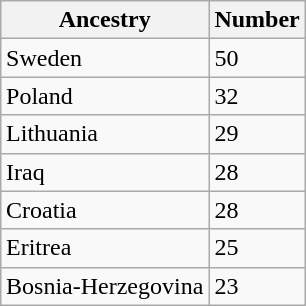<table style="float: right; margin: 1em;" class="wikitable sortable">
<tr>
<th>Ancestry</th>
<th>Number</th>
</tr>
<tr>
<td> Sweden</td>
<td>50</td>
</tr>
<tr>
<td> Poland</td>
<td>32</td>
</tr>
<tr>
<td> Lithuania</td>
<td>29</td>
</tr>
<tr>
<td> Iraq</td>
<td>28</td>
</tr>
<tr>
<td> Croatia</td>
<td>28</td>
</tr>
<tr>
<td> Eritrea</td>
<td>25</td>
</tr>
<tr>
<td> Bosnia-Herzegovina</td>
<td>23</td>
</tr>
</table>
